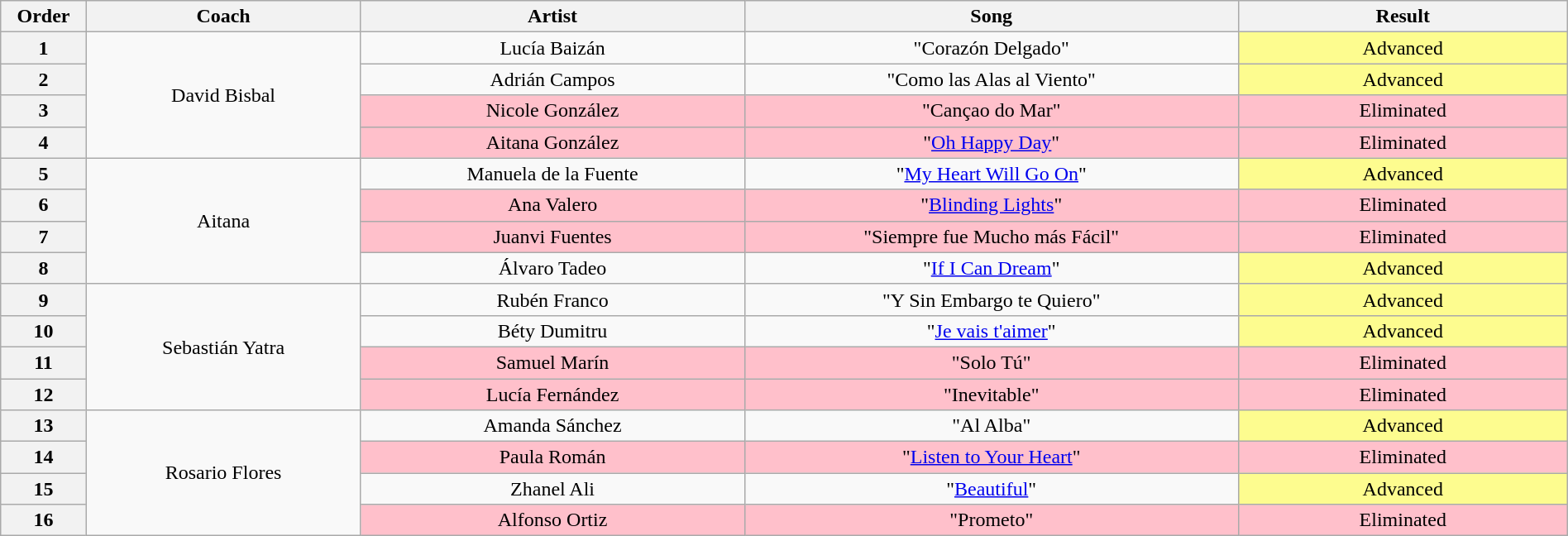<table class="wikitable" style="text-align: center; width:100%">
<tr>
<th style="width:02%">Order</th>
<th style="width:10%">Coach</th>
<th style="width:14%">Artist</th>
<th style="width:18%">Song</th>
<th style="width:12%">Result</th>
</tr>
<tr>
<th>1</th>
<td rowspan="4">David Bisbal</td>
<td>Lucía Baizán</td>
<td>"Corazón Delgado"</td>
<td style="background:#fdfc8f">Advanced</td>
</tr>
<tr>
<th>2</th>
<td>Adrián Campos</td>
<td>"Como las Alas al Viento"</td>
<td style="background:#fdfc8f">Advanced</td>
</tr>
<tr>
<th>3</th>
<td style="background:pink">Nicole González</td>
<td style="background:pink">"Cançao do Mar"</td>
<td style="background:pink">Eliminated</td>
</tr>
<tr>
<th>4</th>
<td style="background:pink">Aitana González</td>
<td style="background:pink">"<a href='#'>Oh Happy Day</a>"</td>
<td style="background:pink">Eliminated</td>
</tr>
<tr>
<th>5</th>
<td rowspan="4">Aitana</td>
<td>Manuela de la Fuente</td>
<td>"<a href='#'>My Heart Will Go On</a>"</td>
<td style="background:#fdfc8f">Advanced</td>
</tr>
<tr>
<th>6</th>
<td style="background:pink">Ana Valero</td>
<td style="background:pink">"<a href='#'>Blinding Lights</a>"</td>
<td style="background:pink">Eliminated</td>
</tr>
<tr>
<th>7</th>
<td style="background:pink">Juanvi Fuentes</td>
<td style="background:pink">"Siempre fue Mucho más Fácil"</td>
<td style="background:pink">Eliminated</td>
</tr>
<tr>
<th>8</th>
<td>Álvaro Tadeo</td>
<td>"<a href='#'>If I Can Dream</a>"</td>
<td style="background:#fdfc8f">Advanced</td>
</tr>
<tr>
<th>9</th>
<td rowspan="4">Sebastián Yatra</td>
<td>Rubén Franco</td>
<td>"Y Sin Embargo te Quiero"</td>
<td style="background:#fdfc8f">Advanced</td>
</tr>
<tr>
<th>10</th>
<td>Béty Dumitru</td>
<td>"<a href='#'>Je vais t'aimer</a>"</td>
<td style="background:#fdfc8f">Advanced</td>
</tr>
<tr>
<th>11</th>
<td style="background:pink">Samuel Marín</td>
<td style="background:pink">"Solo Tú"</td>
<td style="background:pink">Eliminated</td>
</tr>
<tr>
<th>12</th>
<td style="background:pink">Lucía Fernández</td>
<td style="background:pink">"Inevitable"</td>
<td style="background:pink">Eliminated</td>
</tr>
<tr>
<th>13</th>
<td rowspan="4">Rosario Flores</td>
<td>Amanda Sánchez</td>
<td>"Al Alba"</td>
<td style="background:#fdfc8f">Advanced</td>
</tr>
<tr>
<th>14</th>
<td style="background:pink">Paula Román</td>
<td style="background:pink">"<a href='#'>Listen to Your Heart</a>"</td>
<td style="background:pink">Eliminated</td>
</tr>
<tr>
<th>15</th>
<td>Zhanel Ali</td>
<td>"<a href='#'>Beautiful</a>"</td>
<td style="background:#fdfc8f">Advanced</td>
</tr>
<tr>
<th>16</th>
<td style="background:pink">Alfonso Ortiz</td>
<td style="background:pink">"Prometo"</td>
<td style="background:pink">Eliminated</td>
</tr>
</table>
